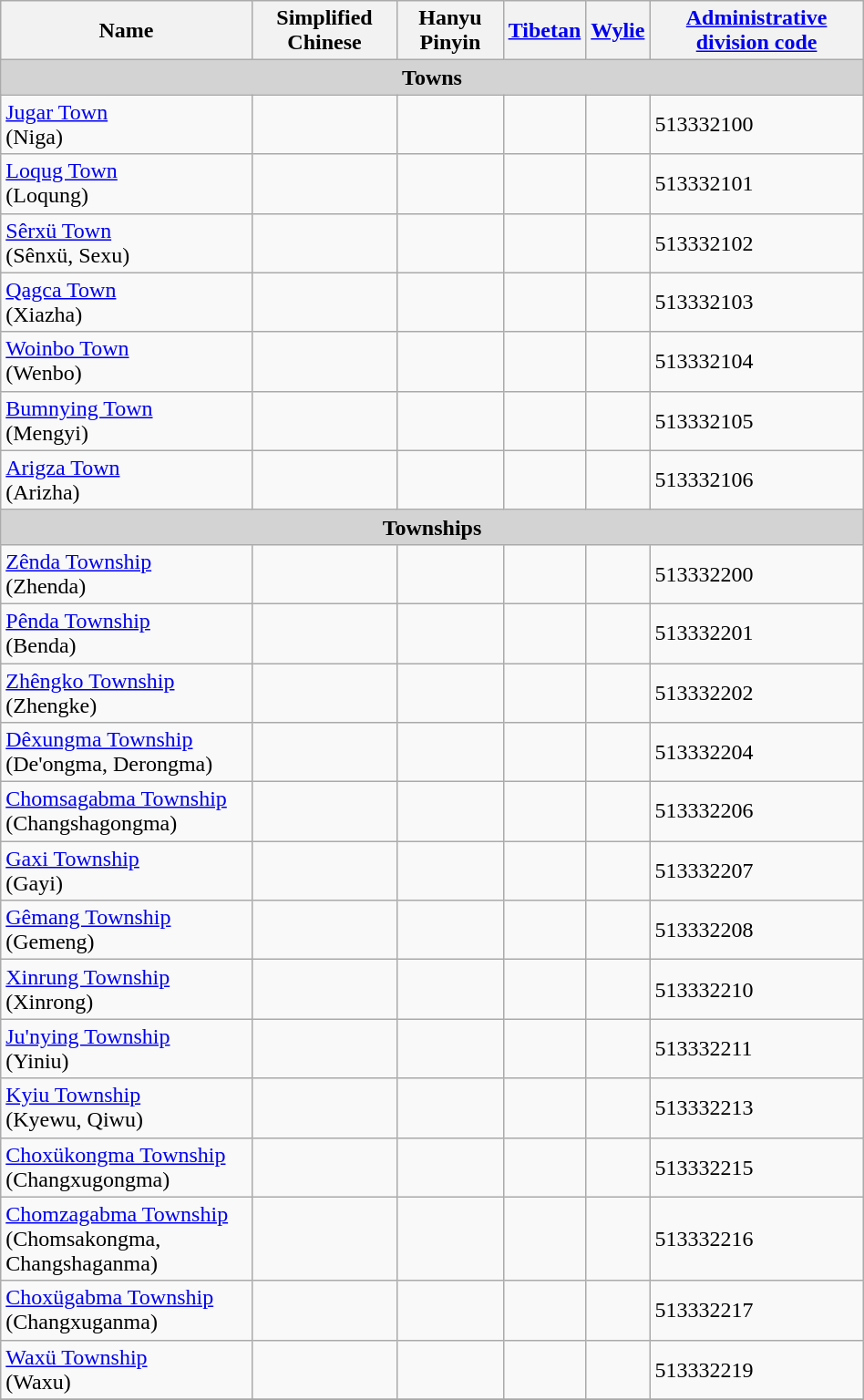<table class="wikitable" align="center" style="width:50%; border="1">
<tr>
<th>Name</th>
<th>Simplified Chinese</th>
<th>Hanyu Pinyin</th>
<th><a href='#'>Tibetan</a></th>
<th><a href='#'>Wylie</a></th>
<th><a href='#'>Administrative division code</a></th>
</tr>
<tr --------->
<td colspan="7"  style="text-align:center; background:#d3d3d3;"><strong>Towns</strong></td>
</tr>
<tr --------->
<td><a href='#'>Jugar Town</a><br>(Niga)</td>
<td></td>
<td></td>
<td></td>
<td></td>
<td>513332100</td>
</tr>
<tr>
<td><a href='#'>Loqug Town</a><br>(Loqung)</td>
<td></td>
<td></td>
<td></td>
<td></td>
<td>513332101</td>
</tr>
<tr>
<td><a href='#'>Sêrxü Town</a><br>(Sênxü, Sexu)</td>
<td></td>
<td></td>
<td></td>
<td></td>
<td>513332102</td>
</tr>
<tr>
<td><a href='#'>Qagca Town</a><br>(Xiazha)</td>
<td></td>
<td></td>
<td></td>
<td></td>
<td>513332103</td>
</tr>
<tr>
<td><a href='#'>Woinbo Town</a><br>(Wenbo)</td>
<td></td>
<td></td>
<td></td>
<td></td>
<td>513332104</td>
</tr>
<tr>
<td><a href='#'>Bumnying Town</a><br>(Mengyi)</td>
<td></td>
<td></td>
<td></td>
<td></td>
<td>513332105</td>
</tr>
<tr>
<td><a href='#'>Arigza Town</a><br>(Arizha)</td>
<td></td>
<td></td>
<td></td>
<td></td>
<td>513332106</td>
</tr>
<tr --------->
<td colspan="7"  style="text-align:center; background:#d3d3d3;"><strong>Townships</strong></td>
</tr>
<tr --------->
<td><a href='#'>Zênda Township</a><br>(Zhenda)</td>
<td></td>
<td></td>
<td></td>
<td></td>
<td>513332200</td>
</tr>
<tr>
<td><a href='#'>Pênda Township</a><br>(Benda)</td>
<td></td>
<td></td>
<td></td>
<td></td>
<td>513332201</td>
</tr>
<tr>
<td><a href='#'>Zhêngko Township</a><br>(Zhengke)</td>
<td></td>
<td></td>
<td></td>
<td></td>
<td>513332202</td>
</tr>
<tr>
<td><a href='#'>Dêxungma Township</a><br>(De'ongma, Derongma)</td>
<td></td>
<td></td>
<td></td>
<td></td>
<td>513332204</td>
</tr>
<tr>
<td><a href='#'>Chomsagabma Township</a><br>(Changshagongma)</td>
<td></td>
<td></td>
<td></td>
<td></td>
<td>513332206</td>
</tr>
<tr>
<td><a href='#'>Gaxi Township</a><br>(Gayi)</td>
<td></td>
<td></td>
<td></td>
<td></td>
<td>513332207</td>
</tr>
<tr>
<td><a href='#'>Gêmang Township</a><br>(Gemeng)</td>
<td></td>
<td></td>
<td></td>
<td></td>
<td>513332208</td>
</tr>
<tr>
<td><a href='#'>Xinrung Township</a><br>(Xinrong)</td>
<td></td>
<td></td>
<td></td>
<td></td>
<td>513332210</td>
</tr>
<tr>
<td><a href='#'>Ju'nying Township</a><br>(Yiniu)</td>
<td></td>
<td></td>
<td></td>
<td></td>
<td>513332211</td>
</tr>
<tr>
<td><a href='#'>Kyiu Township</a><br>(Kyewu, Qiwu)</td>
<td></td>
<td></td>
<td></td>
<td></td>
<td>513332213</td>
</tr>
<tr>
<td><a href='#'>Choxükongma Township</a><br>(Changxugongma)</td>
<td></td>
<td></td>
<td></td>
<td></td>
<td>513332215</td>
</tr>
<tr>
<td><a href='#'>Chomzagabma Township</a><br>(Chomsakongma, Changshaganma)</td>
<td></td>
<td></td>
<td></td>
<td></td>
<td>513332216</td>
</tr>
<tr>
<td><a href='#'>Choxügabma Township</a><br>(Changxuganma)</td>
<td></td>
<td></td>
<td></td>
<td></td>
<td>513332217</td>
</tr>
<tr>
<td><a href='#'>Waxü Township</a><br>(Waxu)</td>
<td></td>
<td></td>
<td></td>
<td></td>
<td>513332219</td>
</tr>
<tr>
</tr>
</table>
